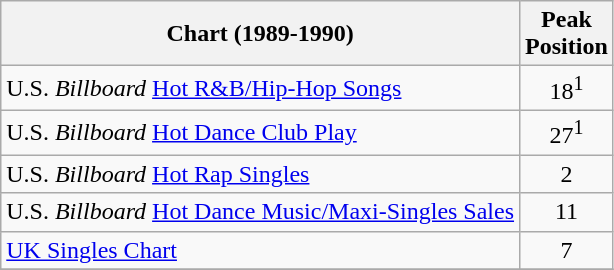<table class="wikitable">
<tr>
<th>Chart (1989-1990)</th>
<th>Peak<br>Position</th>
</tr>
<tr>
<td align="left">U.S. <em>Billboard</em> <a href='#'>Hot R&B/Hip-Hop Songs</a></td>
<td align="center">18<sup>1</sup></td>
</tr>
<tr>
<td align="left">U.S. <em>Billboard</em> <a href='#'>Hot Dance Club Play</a></td>
<td align="center">27<sup>1</sup></td>
</tr>
<tr>
<td align="left">U.S. <em>Billboard</em> <a href='#'>Hot Rap Singles</a></td>
<td align="center">2</td>
</tr>
<tr>
<td align="left">U.S. <em>Billboard</em> <a href='#'>Hot Dance Music/Maxi-Singles Sales</a></td>
<td align="center">11</td>
</tr>
<tr>
<td align="left"><a href='#'>UK Singles Chart</a></td>
<td align="center">7</td>
</tr>
<tr>
</tr>
</table>
